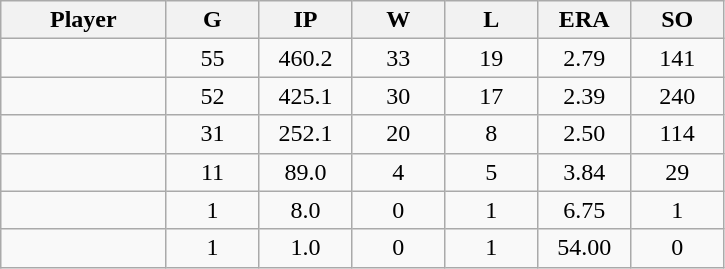<table class="wikitable sortable">
<tr>
<th bgcolor="#DDDDFF" width="16%">Player</th>
<th bgcolor="#DDDDFF" width="9%">G</th>
<th bgcolor="#DDDDFF" width="9%">IP</th>
<th bgcolor="#DDDDFF" width="9%">W</th>
<th bgcolor="#DDDDFF" width="9%">L</th>
<th bgcolor="#DDDDFF" width="9%">ERA</th>
<th bgcolor="#DDDDFF" width="9%">SO</th>
</tr>
<tr align="center">
<td></td>
<td>55</td>
<td>460.2</td>
<td>33</td>
<td>19</td>
<td>2.79</td>
<td>141</td>
</tr>
<tr align="center">
<td></td>
<td>52</td>
<td>425.1</td>
<td>30</td>
<td>17</td>
<td>2.39</td>
<td>240</td>
</tr>
<tr align="center">
<td></td>
<td>31</td>
<td>252.1</td>
<td>20</td>
<td>8</td>
<td>2.50</td>
<td>114</td>
</tr>
<tr align="center">
<td></td>
<td>11</td>
<td>89.0</td>
<td>4</td>
<td>5</td>
<td>3.84</td>
<td>29</td>
</tr>
<tr align="center">
<td></td>
<td>1</td>
<td>8.0</td>
<td>0</td>
<td>1</td>
<td>6.75</td>
<td>1</td>
</tr>
<tr align="center">
<td></td>
<td>1</td>
<td>1.0</td>
<td>0</td>
<td>1</td>
<td>54.00</td>
<td>0</td>
</tr>
</table>
